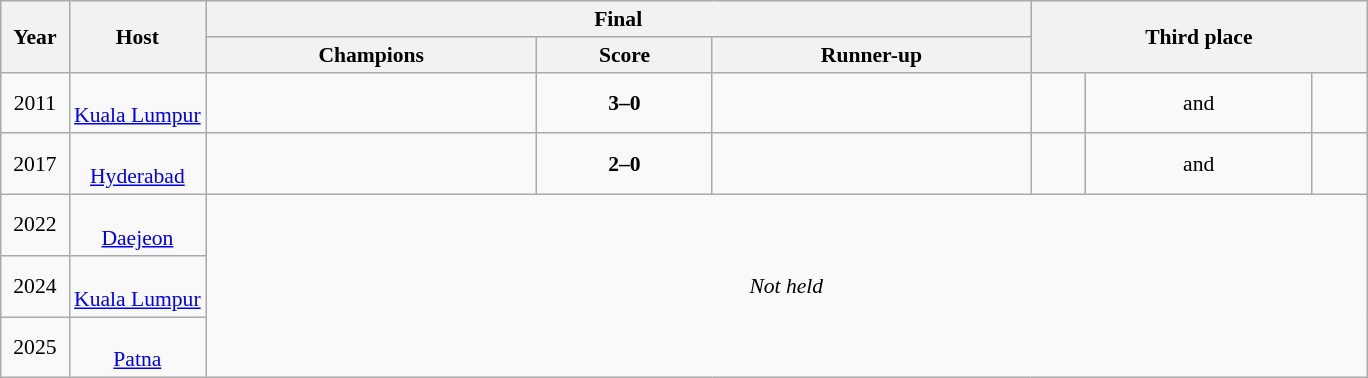<table class="wikitable" style="font-size:90%; text-align: center;">
<tr>
<th rowspan="2" width="5%">Year</th>
<th rowspan="2" width="10%">Host</th>
<th colspan="3">Final</th>
<th colspan="3" rowspan="2">Third place</th>
</tr>
<tr>
<th>Champions</th>
<th>Score</th>
<th>Runner-up</th>
</tr>
<tr>
<td>2011<br></td>
<td><br><a href='#'>Kuala Lumpur</a></td>
<td></td>
<td><strong>3–0</strong></td>
<td></td>
<td></td>
<td>and</td>
<td></td>
</tr>
<tr>
<td>2017<br></td>
<td><br><a href='#'>Hyderabad</a></td>
<td></td>
<td><strong>2–0</strong></td>
<td></td>
<td></td>
<td>and</td>
<td></td>
</tr>
<tr>
<td>2022<br></td>
<td><br><a href='#'>Daejeon</a></td>
<td colspan="6" rowspan="3"><em>Not held</em></td>
</tr>
<tr>
<td>2024<br></td>
<td><br><a href='#'>Kuala Lumpur</a></td>
</tr>
<tr>
<td>2025<br></td>
<td><br><a href='#'>Patna</a></td>
</tr>
</table>
